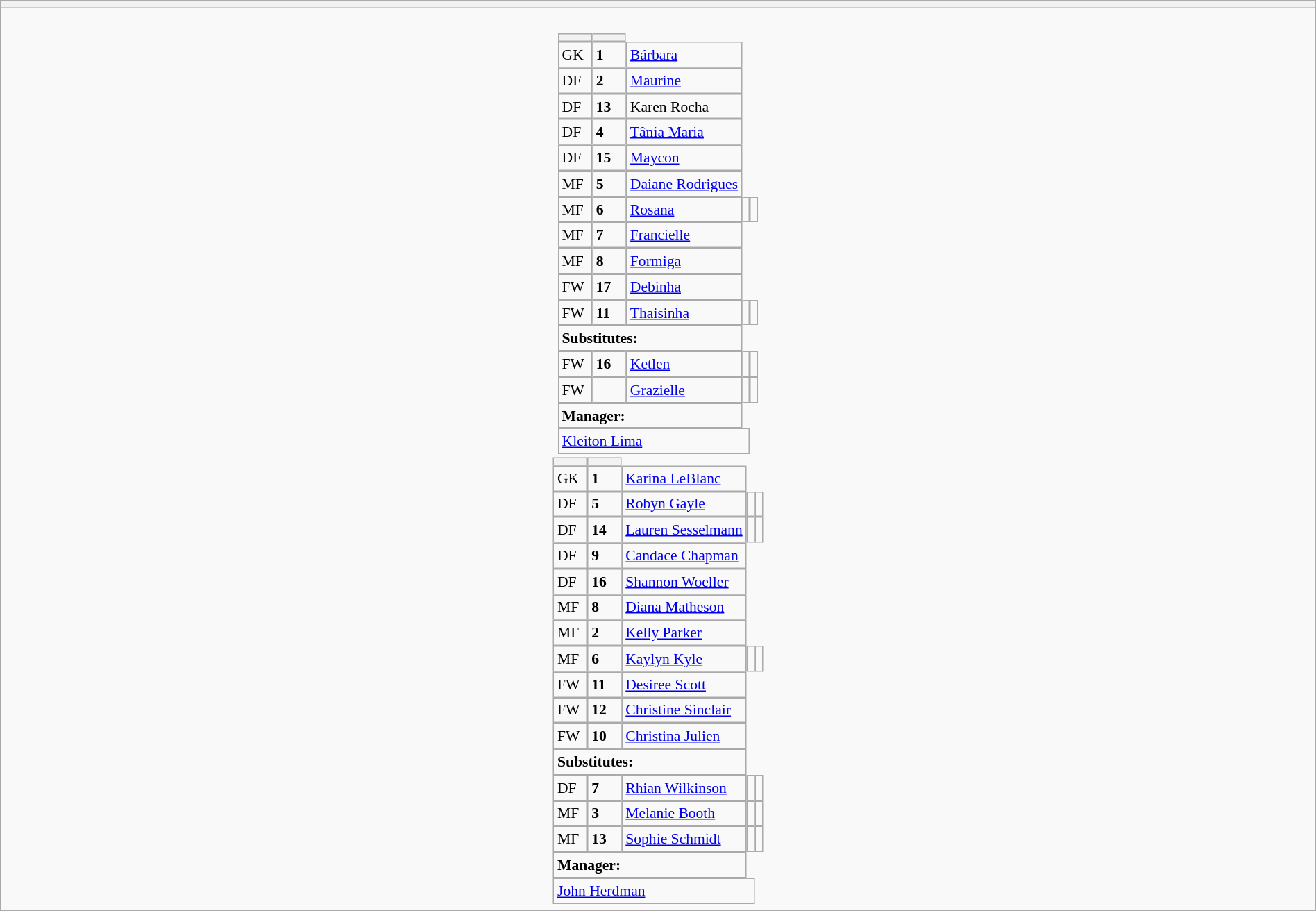<table style="width:100%" class="wikitable collapsible collapsed">
<tr>
<th></th>
</tr>
<tr>
<td><br>






<table style="font-size:90%; margin:0.2em auto;" cellspacing="0" cellpadding="0">
<tr>
<th width="25"></th>
<th width="25"></th>
</tr>
<tr>
<td>GK</td>
<td><strong>1</strong></td>
<td><a href='#'>Bárbara</a></td>
</tr>
<tr>
<td>DF</td>
<td><strong>2</strong></td>
<td><a href='#'>Maurine</a></td>
</tr>
<tr>
<td>DF</td>
<td><strong>13</strong></td>
<td>Karen Rocha</td>
</tr>
<tr>
<td>DF</td>
<td><strong>4</strong></td>
<td><a href='#'>Tânia Maria</a></td>
</tr>
<tr>
<td>DF</td>
<td><strong>15</strong></td>
<td><a href='#'>Maycon</a></td>
</tr>
<tr>
<td>MF</td>
<td><strong>5</strong></td>
<td><a href='#'>Daiane Rodrigues</a></td>
</tr>
<tr>
<td>MF</td>
<td><strong>6</strong></td>
<td><a href='#'>Rosana</a></td>
<td></td>
<td></td>
</tr>
<tr>
<td>MF</td>
<td><strong>7</strong></td>
<td><a href='#'>Francielle</a></td>
</tr>
<tr>
<td>MF</td>
<td><strong>8</strong></td>
<td><a href='#'>Formiga</a></td>
</tr>
<tr>
<td>FW</td>
<td><strong>17</strong></td>
<td><a href='#'>Debinha</a></td>
</tr>
<tr>
<td>FW</td>
<td><strong>11</strong></td>
<td><a href='#'>Thaisinha</a></td>
<td></td>
<td></td>
</tr>
<tr>
<td colspan=3><strong>Substitutes:</strong></td>
</tr>
<tr>
<td>FW</td>
<td><strong>16</strong></td>
<td><a href='#'>Ketlen</a></td>
<td></td>
<td></td>
</tr>
<tr>
<td>FW</td>
<td><strong> </strong></td>
<td><a href='#'>Grazielle</a></td>
<td></td>
<td></td>
</tr>
<tr>
<td colspan=3><strong>Manager:</strong></td>
</tr>
<tr>
<td colspan=4> <a href='#'>Kleiton Lima</a></td>
</tr>
</table>
<table cellspacing="0" cellpadding="0" style="font-size:90%; margin:0.2em auto;">
<tr>
<th width="25"></th>
<th width="25"></th>
</tr>
<tr>
<td>GK</td>
<td><strong>1</strong></td>
<td><a href='#'>Karina LeBlanc</a></td>
</tr>
<tr>
<td>DF</td>
<td><strong>5</strong></td>
<td><a href='#'>Robyn Gayle</a></td>
<td></td>
<td></td>
</tr>
<tr>
<td>DF</td>
<td><strong>14</strong></td>
<td><a href='#'>Lauren Sesselmann</a></td>
<td></td>
<td></td>
</tr>
<tr>
<td>DF</td>
<td><strong>9</strong></td>
<td><a href='#'>Candace Chapman</a></td>
</tr>
<tr>
<td>DF</td>
<td><strong>16</strong></td>
<td><a href='#'>Shannon Woeller</a></td>
</tr>
<tr>
<td>MF</td>
<td><strong> 8</strong></td>
<td><a href='#'>Diana Matheson</a></td>
</tr>
<tr>
<td>MF</td>
<td><strong> 2</strong></td>
<td><a href='#'>Kelly Parker</a></td>
</tr>
<tr>
<td>MF</td>
<td><strong> 6</strong></td>
<td><a href='#'>Kaylyn Kyle</a></td>
<td></td>
<td></td>
</tr>
<tr>
<td>FW</td>
<td><strong>11 </strong></td>
<td><a href='#'>Desiree Scott</a></td>
</tr>
<tr>
<td>FW</td>
<td><strong>12</strong></td>
<td><a href='#'>Christine Sinclair</a></td>
</tr>
<tr>
<td>FW</td>
<td><strong>10 </strong></td>
<td><a href='#'>Christina Julien</a></td>
</tr>
<tr>
<td colspan=3><strong>Substitutes:</strong></td>
</tr>
<tr>
<td>DF</td>
<td><strong>7</strong></td>
<td><a href='#'>Rhian Wilkinson</a></td>
<td></td>
<td></td>
</tr>
<tr>
<td>MF</td>
<td><strong>3</strong></td>
<td><a href='#'>Melanie Booth</a></td>
<td></td>
<td></td>
</tr>
<tr>
<td>MF</td>
<td><strong>13</strong></td>
<td><a href='#'>Sophie Schmidt</a></td>
<td></td>
<td></td>
</tr>
<tr>
<td colspan=3><strong>Manager:</strong></td>
</tr>
<tr>
<td colspan=4> <a href='#'>John Herdman</a></td>
</tr>
</table>
</td>
</tr>
</table>
